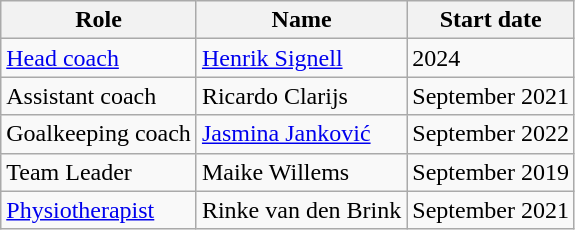<table class="wikitable">
<tr>
<th>Role</th>
<th>Name</th>
<th>Start date</th>
</tr>
<tr>
<td><a href='#'>Head coach</a></td>
<td> <a href='#'>Henrik Signell</a></td>
<td>2024</td>
</tr>
<tr>
<td>Assistant coach</td>
<td> Ricardo Clarijs</td>
<td>September 2021</td>
</tr>
<tr>
<td>Goalkeeping coach</td>
<td> <a href='#'>Jasmina Janković</a></td>
<td>September 2022</td>
</tr>
<tr>
<td>Team Leader</td>
<td> Maike Willems</td>
<td>September 2019</td>
</tr>
<tr>
<td><a href='#'>Physiotherapist</a></td>
<td> Rinke van den Brink</td>
<td>September 2021</td>
</tr>
</table>
